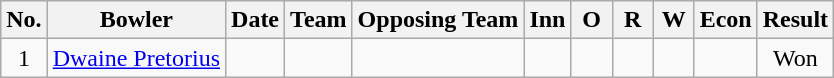<table class="wikitable sortable">
<tr align=center>
<th>No.</th>
<th>Bowler</th>
<th>Date</th>
<th>Team</th>
<th>Opposing Team</th>
<th scope="col" style="width:20px;">Inn</th>
<th scope="col" style="width:20px;">O</th>
<th scope="col" style="width:20px;">R</th>
<th scope="col" style="width:20px;">W</th>
<th scope="col" style="width:20px;">Econ</th>
<th>Result</th>
</tr>
<tr align=center>
<td scope="row">1</td>
<td><a href='#'>Dwaine Pretorius</a></td>
<td></td>
<td></td>
<td></td>
<td></td>
<td></td>
<td></td>
<td></td>
<td></td>
<td>Won</td>
</tr>
</table>
